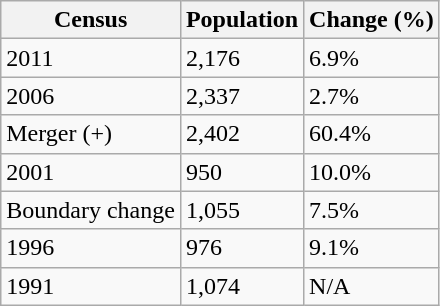<table class="wikitable">
<tr>
<th>Census</th>
<th>Population</th>
<th>Change (%)</th>
</tr>
<tr>
<td>2011</td>
<td>2,176</td>
<td> 6.9%</td>
</tr>
<tr>
<td>2006</td>
<td>2,337</td>
<td> 2.7%</td>
</tr>
<tr>
<td>Merger (+)</td>
<td>2,402</td>
<td> 60.4%</td>
</tr>
<tr>
<td>2001</td>
<td>950</td>
<td> 10.0%</td>
</tr>
<tr>
<td>Boundary change</td>
<td>1,055</td>
<td> 7.5%</td>
</tr>
<tr>
<td>1996</td>
<td>976</td>
<td> 9.1%</td>
</tr>
<tr>
<td>1991</td>
<td>1,074</td>
<td>N/A</td>
</tr>
</table>
